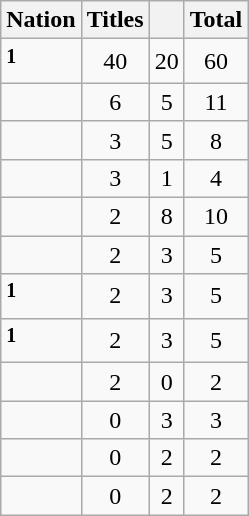<table class="wikitable sortable" style="text-align: center;">
<tr>
<th>Nation</th>
<th>Titles</th>
<th></th>
<th>Total</th>
</tr>
<tr>
<td align=left><sup><strong>1</strong></sup></td>
<td>40</td>
<td>20</td>
<td>60</td>
</tr>
<tr>
<td align=left></td>
<td>6</td>
<td>5</td>
<td>11</td>
</tr>
<tr>
<td align=left></td>
<td>3</td>
<td>5</td>
<td>8</td>
</tr>
<tr>
<td align=left></td>
<td>3</td>
<td>1</td>
<td>4</td>
</tr>
<tr>
<td align=left></td>
<td>2</td>
<td>8</td>
<td>10</td>
</tr>
<tr>
<td align=left></td>
<td>2</td>
<td>3</td>
<td>5</td>
</tr>
<tr>
<td align=left><sup><strong>1</strong></sup></td>
<td>2</td>
<td>3</td>
<td>5</td>
</tr>
<tr>
<td align=left><sup><strong>1</strong></sup></td>
<td>2</td>
<td>3</td>
<td>5</td>
</tr>
<tr>
<td align=left></td>
<td>2</td>
<td>0</td>
<td>2</td>
</tr>
<tr>
<td align=left></td>
<td>0</td>
<td>3</td>
<td>3</td>
</tr>
<tr>
<td align=left></td>
<td>0</td>
<td>2</td>
<td>2</td>
</tr>
<tr>
<td align=left></td>
<td>0</td>
<td>2</td>
<td>2</td>
</tr>
</table>
